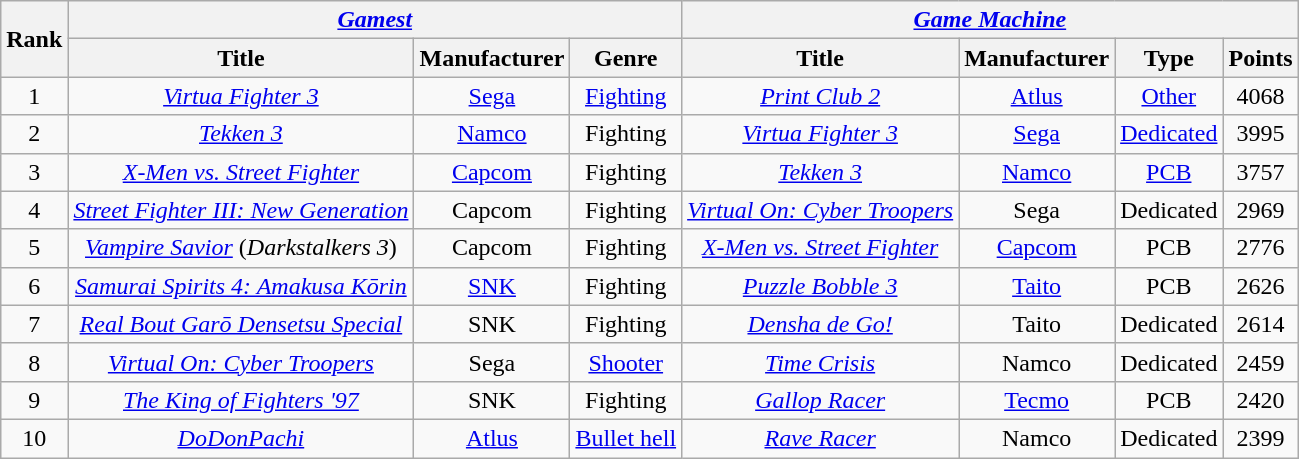<table class="wikitable sortable" style="text-align:center">
<tr>
<th rowspan="2">Rank</th>
<th colspan="3"><em><a href='#'>Gamest</a></em></th>
<th colspan="4"><em><a href='#'>Game Machine</a></em></th>
</tr>
<tr>
<th>Title</th>
<th>Manufacturer</th>
<th>Genre</th>
<th>Title</th>
<th>Manufacturer</th>
<th>Type</th>
<th>Points</th>
</tr>
<tr>
<td>1</td>
<td><em><a href='#'>Virtua Fighter 3</a></em></td>
<td><a href='#'>Sega</a></td>
<td><a href='#'>Fighting</a></td>
<td><em><a href='#'>Print Club 2</a></em></td>
<td><a href='#'>Atlus</a></td>
<td><a href='#'>Other</a></td>
<td>4068</td>
</tr>
<tr>
<td>2</td>
<td><em><a href='#'>Tekken 3</a></em></td>
<td><a href='#'>Namco</a></td>
<td>Fighting</td>
<td><em><a href='#'>Virtua Fighter 3</a></em></td>
<td><a href='#'>Sega</a></td>
<td><a href='#'>Dedicated</a></td>
<td>3995</td>
</tr>
<tr>
<td>3</td>
<td><em><a href='#'>X-Men vs. Street Fighter</a></em></td>
<td><a href='#'>Capcom</a></td>
<td>Fighting</td>
<td><em><a href='#'>Tekken 3</a></em></td>
<td><a href='#'>Namco</a></td>
<td><a href='#'>PCB</a></td>
<td>3757</td>
</tr>
<tr>
<td>4</td>
<td><em><a href='#'>Street Fighter III: New Generation</a></em></td>
<td>Capcom</td>
<td>Fighting</td>
<td><em><a href='#'>Virtual On: Cyber Troopers</a></em></td>
<td>Sega</td>
<td>Dedicated</td>
<td>2969</td>
</tr>
<tr>
<td>5</td>
<td><em><a href='#'>Vampire Savior</a></em> (<em>Darkstalkers 3</em>)</td>
<td>Capcom</td>
<td>Fighting</td>
<td><em><a href='#'>X-Men vs. Street Fighter</a></em></td>
<td><a href='#'>Capcom</a></td>
<td>PCB</td>
<td>2776</td>
</tr>
<tr>
<td>6</td>
<td><em><a href='#'>Samurai Spirits 4: Amakusa Kōrin</a></em></td>
<td><a href='#'>SNK</a></td>
<td>Fighting</td>
<td><em><a href='#'>Puzzle Bobble 3</a></em></td>
<td><a href='#'>Taito</a></td>
<td>PCB</td>
<td>2626</td>
</tr>
<tr>
<td>7</td>
<td><em><a href='#'>Real Bout Garō Densetsu Special</a></em></td>
<td>SNK</td>
<td>Fighting</td>
<td><a href='#'><em>Densha de Go!</em></a></td>
<td>Taito</td>
<td>Dedicated</td>
<td>2614</td>
</tr>
<tr>
<td>8</td>
<td><em><a href='#'>Virtual On: Cyber Troopers</a></em></td>
<td>Sega</td>
<td><a href='#'>Shooter</a></td>
<td><a href='#'><em>Time Crisis</em></a></td>
<td>Namco</td>
<td>Dedicated</td>
<td>2459</td>
</tr>
<tr>
<td>9</td>
<td><em><a href='#'>The King of Fighters '97</a></em></td>
<td>SNK</td>
<td>Fighting</td>
<td><em><a href='#'>Gallop Racer</a></em></td>
<td><a href='#'>Tecmo</a></td>
<td>PCB</td>
<td>2420</td>
</tr>
<tr>
<td>10</td>
<td><em><a href='#'>DoDonPachi</a></em></td>
<td><a href='#'>Atlus</a></td>
<td><a href='#'>Bullet hell</a></td>
<td><em><a href='#'>Rave Racer</a></em></td>
<td>Namco</td>
<td>Dedicated</td>
<td>2399</td>
</tr>
</table>
